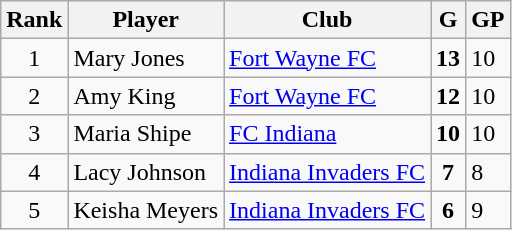<table class=wikitable>
<tr>
<th>Rank</th>
<th>Player</th>
<th>Club</th>
<th>G</th>
<th>GP</th>
</tr>
<tr>
<td align=center>1</td>
<td>Mary Jones</td>
<td><a href='#'>Fort Wayne FC</a></td>
<td align=center><strong>13</strong></td>
<td>10</td>
</tr>
<tr>
<td align=center>2</td>
<td>Amy King</td>
<td><a href='#'>Fort Wayne FC</a></td>
<td align=center><strong>12</strong></td>
<td>10</td>
</tr>
<tr>
<td align=center>3</td>
<td>Maria Shipe</td>
<td><a href='#'>FC Indiana</a></td>
<td align=center><strong>10</strong></td>
<td>10</td>
</tr>
<tr>
<td align=center>4</td>
<td>Lacy Johnson</td>
<td><a href='#'>Indiana Invaders FC</a></td>
<td align=center><strong>7</strong></td>
<td>8</td>
</tr>
<tr>
<td align=center>5</td>
<td>Keisha Meyers</td>
<td><a href='#'>Indiana Invaders FC</a></td>
<td align=center><strong>6</strong></td>
<td>9</td>
</tr>
</table>
